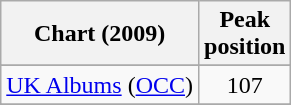<table class="wikitable sortable">
<tr>
<th>Chart (2009)</th>
<th>Peak<br>position</th>
</tr>
<tr>
</tr>
<tr>
</tr>
<tr>
</tr>
<tr>
<td><a href='#'>UK Albums</a> (<a href='#'>OCC</a>)</td>
<td align="center">107</td>
</tr>
<tr>
</tr>
<tr>
</tr>
<tr>
</tr>
</table>
